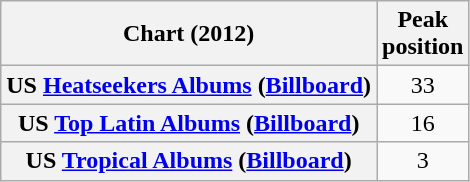<table class="wikitable sortable plainrowheaders" style="text-align:center">
<tr>
<th scope="col">Chart (2012)</th>
<th scope="col">Peak<br>position</th>
</tr>
<tr>
<th scope="row">US <a href='#'>Heatseekers Albums</a> (<a href='#'>Billboard</a>)</th>
<td align=center>33</td>
</tr>
<tr>
<th scope="row">US <a href='#'>Top Latin Albums</a> (<a href='#'>Billboard</a>)</th>
<td align=center>16</td>
</tr>
<tr>
<th scope="row">US <a href='#'>Tropical Albums</a> (<a href='#'>Billboard</a>)</th>
<td align=center>3</td>
</tr>
</table>
